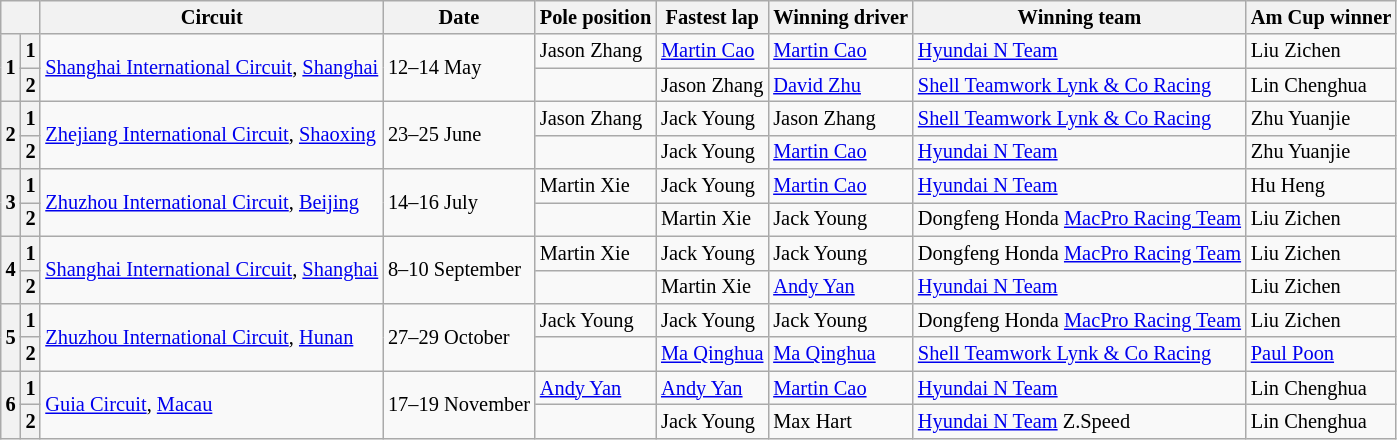<table class="wikitable" style="font-size: 85%">
<tr>
<th colspan="2"></th>
<th>Circuit</th>
<th>Date</th>
<th>Pole position</th>
<th>Fastest lap</th>
<th>Winning driver</th>
<th>Winning team</th>
<th>Am Cup winner</th>
</tr>
<tr>
<th rowspan="2">1</th>
<th>1</th>
<td rowspan="2"> <a href='#'>Shanghai International Circuit</a>, <a href='#'>Shanghai</a></td>
<td rowspan="2">12–14 May</td>
<td> Jason Zhang</td>
<td> <a href='#'>Martin Cao</a></td>
<td> <a href='#'>Martin Cao</a></td>
<td> <a href='#'>Hyundai N Team</a></td>
<td> Liu Zichen</td>
</tr>
<tr>
<th>2</th>
<td></td>
<td> Jason Zhang</td>
<td> <a href='#'>David Zhu</a></td>
<td> <a href='#'>Shell Teamwork Lynk & Co Racing</a></td>
<td> Lin Chenghua</td>
</tr>
<tr>
<th rowspan="2">2</th>
<th>1</th>
<td rowspan="2"> <a href='#'>Zhejiang International Circuit</a>, <a href='#'>Shaoxing</a></td>
<td rowspan="2">23–25 June</td>
<td> Jason Zhang</td>
<td> Jack Young</td>
<td> Jason Zhang</td>
<td> <a href='#'>Shell Teamwork Lynk & Co Racing</a></td>
<td> Zhu Yuanjie</td>
</tr>
<tr>
<th>2</th>
<td></td>
<td> Jack Young</td>
<td> <a href='#'>Martin Cao</a></td>
<td> <a href='#'>Hyundai N Team</a></td>
<td> Zhu Yuanjie</td>
</tr>
<tr>
<th rowspan="2">3</th>
<th>1</th>
<td rowspan="2"> <a href='#'>Zhuzhou International Circuit</a>, <a href='#'>Beijing</a></td>
<td rowspan="2">14–16 July</td>
<td> Martin Xie</td>
<td> Jack Young</td>
<td> <a href='#'>Martin Cao</a></td>
<td> <a href='#'>Hyundai N Team</a></td>
<td> Hu Heng</td>
</tr>
<tr>
<th>2</th>
<td></td>
<td> Martin Xie</td>
<td> Jack Young</td>
<td> Dongfeng Honda <a href='#'>MacPro Racing Team</a></td>
<td> Liu Zichen</td>
</tr>
<tr>
<th rowspan="2">4</th>
<th>1</th>
<td rowspan="2"> <a href='#'>Shanghai International Circuit</a>, <a href='#'>Shanghai</a></td>
<td rowspan="2">8–10 September</td>
<td> Martin Xie</td>
<td> Jack Young</td>
<td> Jack Young</td>
<td> Dongfeng Honda <a href='#'>MacPro Racing Team</a></td>
<td> Liu Zichen</td>
</tr>
<tr>
<th>2</th>
<td></td>
<td> Martin Xie</td>
<td> <a href='#'>Andy Yan</a></td>
<td> <a href='#'>Hyundai N Team</a></td>
<td> Liu Zichen</td>
</tr>
<tr>
<th rowspan="2">5</th>
<th>1</th>
<td rowspan="2"> <a href='#'>Zhuzhou International Circuit</a>, <a href='#'>Hunan</a></td>
<td rowspan="2">27–29 October</td>
<td> Jack Young</td>
<td> Jack Young</td>
<td> Jack Young</td>
<td> Dongfeng Honda <a href='#'>MacPro Racing Team</a></td>
<td> Liu Zichen</td>
</tr>
<tr>
<th>2</th>
<td></td>
<td> <a href='#'>Ma Qinghua</a></td>
<td> <a href='#'>Ma Qinghua</a></td>
<td> <a href='#'>Shell Teamwork Lynk & Co Racing</a></td>
<td> <a href='#'>Paul Poon</a></td>
</tr>
<tr>
<th rowspan="2">6</th>
<th>1</th>
<td rowspan="2"> <a href='#'>Guia Circuit</a>, <a href='#'>Macau</a></td>
<td rowspan="2">17–19 November</td>
<td> <a href='#'>Andy Yan</a></td>
<td> <a href='#'>Andy Yan</a></td>
<td> <a href='#'>Martin Cao</a></td>
<td> <a href='#'>Hyundai N Team</a></td>
<td> Lin Chenghua</td>
</tr>
<tr>
<th>2</th>
<td></td>
<td> Jack Young</td>
<td> Max Hart</td>
<td> <a href='#'>Hyundai N Team</a> Z.Speed</td>
<td> Lin Chenghua</td>
</tr>
</table>
